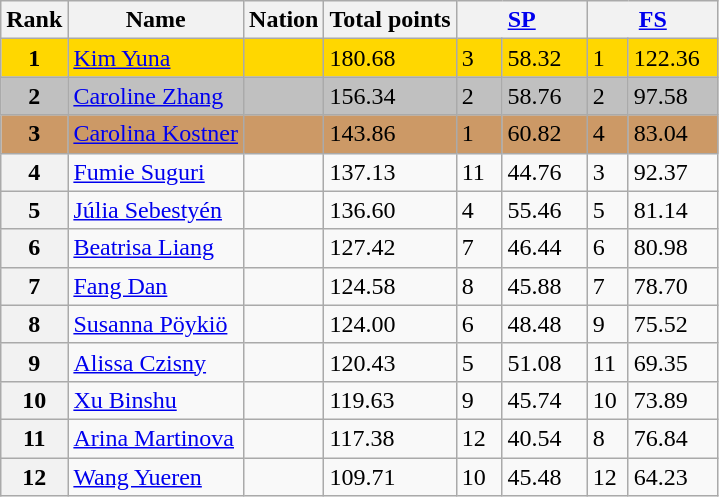<table class="wikitable">
<tr>
<th>Rank</th>
<th>Name</th>
<th>Nation</th>
<th>Total points</th>
<th colspan="2" width="80px"><a href='#'>SP</a></th>
<th colspan="2" width="80px"><a href='#'>FS</a></th>
</tr>
<tr bgcolor="gold">
<td align="center"><strong>1</strong></td>
<td><a href='#'>Kim Yuna</a></td>
<td></td>
<td>180.68</td>
<td>3</td>
<td>58.32</td>
<td>1</td>
<td>122.36</td>
</tr>
<tr bgcolor="silver">
<td align="center"><strong>2</strong></td>
<td><a href='#'>Caroline Zhang</a></td>
<td></td>
<td>156.34</td>
<td>2</td>
<td>58.76</td>
<td>2</td>
<td>97.58</td>
</tr>
<tr bgcolor="cc9966">
<td align="center"><strong>3</strong></td>
<td><a href='#'>Carolina Kostner</a></td>
<td></td>
<td>143.86</td>
<td>1</td>
<td>60.82</td>
<td>4</td>
<td>83.04</td>
</tr>
<tr>
<th>4</th>
<td><a href='#'>Fumie Suguri</a></td>
<td></td>
<td>137.13</td>
<td>11</td>
<td>44.76</td>
<td>3</td>
<td>92.37</td>
</tr>
<tr>
<th>5</th>
<td><a href='#'>Júlia Sebestyén</a></td>
<td></td>
<td>136.60</td>
<td>4</td>
<td>55.46</td>
<td>5</td>
<td>81.14</td>
</tr>
<tr>
<th>6</th>
<td><a href='#'>Beatrisa Liang</a></td>
<td></td>
<td>127.42</td>
<td>7</td>
<td>46.44</td>
<td>6</td>
<td>80.98</td>
</tr>
<tr>
<th>7</th>
<td><a href='#'>Fang Dan</a></td>
<td></td>
<td>124.58</td>
<td>8</td>
<td>45.88</td>
<td>7</td>
<td>78.70</td>
</tr>
<tr>
<th>8</th>
<td><a href='#'>Susanna Pöykiö</a></td>
<td></td>
<td>124.00</td>
<td>6</td>
<td>48.48</td>
<td>9</td>
<td>75.52</td>
</tr>
<tr>
<th>9</th>
<td><a href='#'>Alissa Czisny</a></td>
<td></td>
<td>120.43</td>
<td>5</td>
<td>51.08</td>
<td>11</td>
<td>69.35</td>
</tr>
<tr>
<th>10</th>
<td><a href='#'>Xu Binshu</a></td>
<td></td>
<td>119.63</td>
<td>9</td>
<td>45.74</td>
<td>10</td>
<td>73.89</td>
</tr>
<tr>
<th>11</th>
<td><a href='#'>Arina Martinova</a></td>
<td></td>
<td>117.38</td>
<td>12</td>
<td>40.54</td>
<td>8</td>
<td>76.84</td>
</tr>
<tr>
<th>12</th>
<td><a href='#'>Wang Yueren</a></td>
<td></td>
<td>109.71</td>
<td>10</td>
<td>45.48</td>
<td>12</td>
<td>64.23</td>
</tr>
</table>
